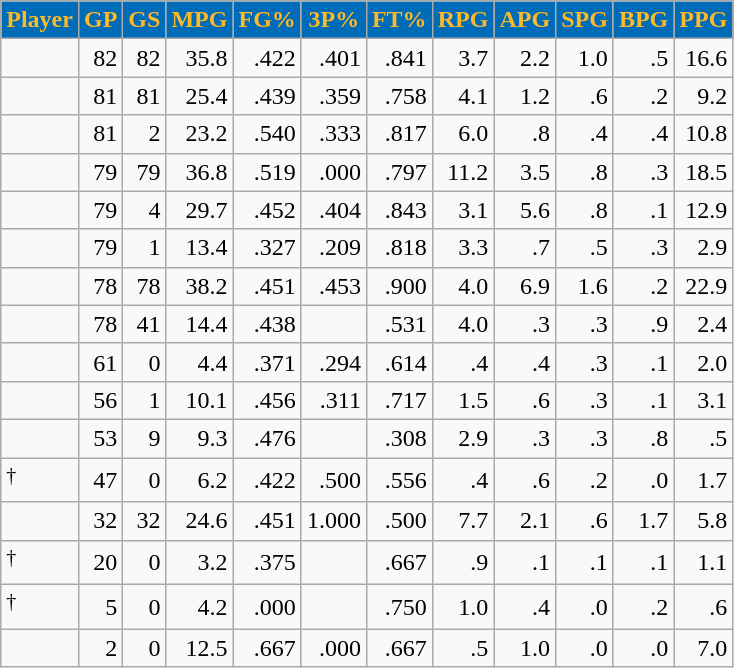<table class="wikitable sortable" style="text-align:right;">
<tr>
<th style="background:#006bb6; color:#fdb927">Player</th>
<th style="background:#006bb6; color:#fdb927">GP</th>
<th style="background:#006bb6; color:#fdb927">GS</th>
<th style="background:#006bb6; color:#fdb927">MPG</th>
<th style="background:#006bb6; color:#fdb927">FG%</th>
<th style="background:#006bb6; color:#fdb927">3P%</th>
<th style="background:#006bb6; color:#fdb927">FT%</th>
<th style="background:#006bb6; color:#fdb927">RPG</th>
<th style="background:#006bb6; color:#fdb927">APG</th>
<th style="background:#006bb6; color:#fdb927">SPG</th>
<th style="background:#006bb6; color:#fdb927">BPG</th>
<th style="background:#006bb6; color:#fdb927">PPG</th>
</tr>
<tr>
<td style="text-align:left;"></td>
<td>82</td>
<td>82</td>
<td>35.8</td>
<td>.422</td>
<td>.401</td>
<td>.841</td>
<td>3.7</td>
<td>2.2</td>
<td>1.0</td>
<td>.5</td>
<td>16.6</td>
</tr>
<tr>
<td style="text-align:left;"></td>
<td>81</td>
<td>81</td>
<td>25.4</td>
<td>.439</td>
<td>.359</td>
<td>.758</td>
<td>4.1</td>
<td>1.2</td>
<td>.6</td>
<td>.2</td>
<td>9.2</td>
</tr>
<tr>
<td style="text-align:left;"></td>
<td>81</td>
<td>2</td>
<td>23.2</td>
<td>.540</td>
<td>.333</td>
<td>.817</td>
<td>6.0</td>
<td>.8</td>
<td>.4</td>
<td>.4</td>
<td>10.8</td>
</tr>
<tr>
<td style="text-align:left;"></td>
<td>79</td>
<td>79</td>
<td>36.8</td>
<td>.519</td>
<td>.000</td>
<td>.797</td>
<td>11.2</td>
<td>3.5</td>
<td>.8</td>
<td>.3</td>
<td>18.5</td>
</tr>
<tr>
<td style="text-align:left;"></td>
<td>79</td>
<td>4</td>
<td>29.7</td>
<td>.452</td>
<td>.404</td>
<td>.843</td>
<td>3.1</td>
<td>5.6</td>
<td>.8</td>
<td>.1</td>
<td>12.9</td>
</tr>
<tr>
<td style="text-align:left;"></td>
<td>79</td>
<td>1</td>
<td>13.4</td>
<td>.327</td>
<td>.209</td>
<td>.818</td>
<td>3.3</td>
<td>.7</td>
<td>.5</td>
<td>.3</td>
<td>2.9</td>
</tr>
<tr>
<td style="text-align:left;"></td>
<td>78</td>
<td>78</td>
<td>38.2</td>
<td>.451</td>
<td>.453</td>
<td>.900</td>
<td>4.0</td>
<td>6.9</td>
<td>1.6</td>
<td>.2</td>
<td>22.9</td>
</tr>
<tr>
<td style="text-align:left;"></td>
<td>78</td>
<td>41</td>
<td>14.4</td>
<td>.438</td>
<td></td>
<td>.531</td>
<td>4.0</td>
<td>.3</td>
<td>.3</td>
<td>.9</td>
<td>2.4</td>
</tr>
<tr>
<td style="text-align:left;"></td>
<td>61</td>
<td>0</td>
<td>4.4</td>
<td>.371</td>
<td>.294</td>
<td>.614</td>
<td>.4</td>
<td>.4</td>
<td>.3</td>
<td>.1</td>
<td>2.0</td>
</tr>
<tr>
<td style="text-align:left;"></td>
<td>56</td>
<td>1</td>
<td>10.1</td>
<td>.456</td>
<td>.311</td>
<td>.717</td>
<td>1.5</td>
<td>.6</td>
<td>.3</td>
<td>.1</td>
<td>3.1</td>
</tr>
<tr>
<td style="text-align:left;"></td>
<td>53</td>
<td>9</td>
<td>9.3</td>
<td>.476</td>
<td></td>
<td>.308</td>
<td>2.9</td>
<td>.3</td>
<td>.3</td>
<td>.8</td>
<td>.5</td>
</tr>
<tr>
<td style="text-align:left;"><sup>†</sup></td>
<td>47</td>
<td>0</td>
<td>6.2</td>
<td>.422</td>
<td>.500</td>
<td>.556</td>
<td>.4</td>
<td>.6</td>
<td>.2</td>
<td>.0</td>
<td>1.7</td>
</tr>
<tr>
<td style="text-align:left;"></td>
<td>32</td>
<td>32</td>
<td>24.6</td>
<td>.451</td>
<td>1.000</td>
<td>.500</td>
<td>7.7</td>
<td>2.1</td>
<td>.6</td>
<td>1.7</td>
<td>5.8</td>
</tr>
<tr>
<td style="text-align:left;"><sup>†</sup></td>
<td>20</td>
<td>0</td>
<td>3.2</td>
<td>.375</td>
<td></td>
<td>.667</td>
<td>.9</td>
<td>.1</td>
<td>.1</td>
<td>.1</td>
<td>1.1</td>
</tr>
<tr>
<td style="text-align:left;"><sup>†</sup></td>
<td>5</td>
<td>0</td>
<td>4.2</td>
<td>.000</td>
<td></td>
<td>.750</td>
<td>1.0</td>
<td>.4</td>
<td>.0</td>
<td>.2</td>
<td>.6</td>
</tr>
<tr>
<td style="text-align:left;"></td>
<td>2</td>
<td>0</td>
<td>12.5</td>
<td>.667</td>
<td>.000</td>
<td>.667</td>
<td>.5</td>
<td>1.0</td>
<td>.0</td>
<td>.0</td>
<td>7.0</td>
</tr>
</table>
